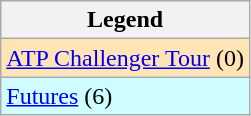<table class="wikitable">
<tr>
<th>Legend</th>
</tr>
<tr bgcolor="moccasin">
<td><a href='#'>ATP Challenger Tour</a> (0)</td>
</tr>
<tr bgcolor=CFFCFF>
<td><a href='#'>Futures</a> (6)</td>
</tr>
</table>
